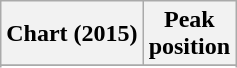<table class="wikitable sortable plainrowheaders" style="text-align:center">
<tr>
<th scope="col">Chart (2015)</th>
<th scope="col">Peak<br>position</th>
</tr>
<tr>
</tr>
<tr>
</tr>
<tr>
</tr>
<tr>
</tr>
<tr>
</tr>
<tr>
</tr>
<tr>
</tr>
<tr>
</tr>
<tr>
</tr>
<tr>
</tr>
<tr>
</tr>
</table>
